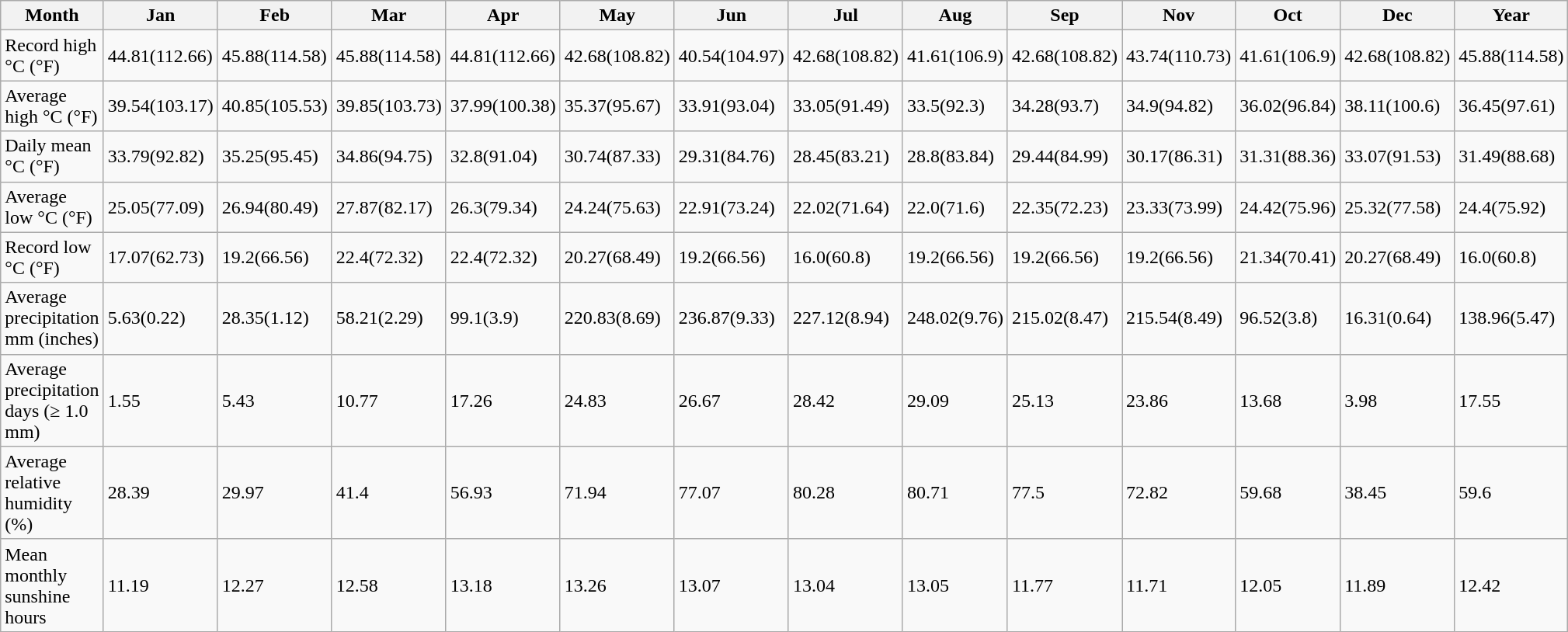<table class="wikitable">
<tr>
<th>Month</th>
<th>Jan</th>
<th>Feb</th>
<th>Mar</th>
<th>Apr</th>
<th>May</th>
<th>Jun</th>
<th>Jul</th>
<th>Aug</th>
<th>Sep</th>
<th>Nov</th>
<th>Oct</th>
<th>Dec</th>
<th>Year</th>
</tr>
<tr>
<td>Record high °C (°F)</td>
<td>44.81(112.66)</td>
<td>45.88(114.58)</td>
<td>45.88(114.58)</td>
<td>44.81(112.66)</td>
<td>42.68(108.82)</td>
<td>40.54(104.97)</td>
<td>42.68(108.82)</td>
<td>41.61(106.9)</td>
<td>42.68(108.82)</td>
<td>43.74(110.73)</td>
<td>41.61(106.9)</td>
<td>42.68(108.82)</td>
<td>45.88(114.58)</td>
</tr>
<tr>
<td>Average high °C (°F)</td>
<td>39.54(103.17)</td>
<td>40.85(105.53)</td>
<td>39.85(103.73)</td>
<td>37.99(100.38)</td>
<td>35.37(95.67)</td>
<td>33.91(93.04)</td>
<td>33.05(91.49)</td>
<td>33.5(92.3)</td>
<td>34.28(93.7)</td>
<td>34.9(94.82)</td>
<td>36.02(96.84)</td>
<td>38.11(100.6)</td>
<td>36.45(97.61)</td>
</tr>
<tr>
<td>Daily mean °C (°F)</td>
<td>33.79(92.82)</td>
<td>35.25(95.45)</td>
<td>34.86(94.75)</td>
<td>32.8(91.04)</td>
<td>30.74(87.33)</td>
<td>29.31(84.76)</td>
<td>28.45(83.21)</td>
<td>28.8(83.84)</td>
<td>29.44(84.99)</td>
<td>30.17(86.31)</td>
<td>31.31(88.36)</td>
<td>33.07(91.53)</td>
<td>31.49(88.68)</td>
</tr>
<tr>
<td>Average low °C (°F)</td>
<td>25.05(77.09)</td>
<td>26.94(80.49)</td>
<td>27.87(82.17)</td>
<td>26.3(79.34)</td>
<td>24.24(75.63)</td>
<td>22.91(73.24)</td>
<td>22.02(71.64)</td>
<td>22.0(71.6)</td>
<td>22.35(72.23)</td>
<td>23.33(73.99)</td>
<td>24.42(75.96)</td>
<td>25.32(77.58)</td>
<td>24.4(75.92)</td>
</tr>
<tr>
<td>Record low °C (°F)</td>
<td>17.07(62.73)</td>
<td>19.2(66.56)</td>
<td>22.4(72.32)</td>
<td>22.4(72.32)</td>
<td>20.27(68.49)</td>
<td>19.2(66.56)</td>
<td>16.0(60.8)</td>
<td>19.2(66.56)</td>
<td>19.2(66.56)</td>
<td>19.2(66.56)</td>
<td>21.34(70.41)</td>
<td>20.27(68.49)</td>
<td>16.0(60.8)</td>
</tr>
<tr>
<td>Average precipitation mm (inches)</td>
<td>5.63(0.22)</td>
<td>28.35(1.12)</td>
<td>58.21(2.29)</td>
<td>99.1(3.9)</td>
<td>220.83(8.69)</td>
<td>236.87(9.33)</td>
<td>227.12(8.94)</td>
<td>248.02(9.76)</td>
<td>215.02(8.47)</td>
<td>215.54(8.49)</td>
<td>96.52(3.8)</td>
<td>16.31(0.64)</td>
<td>138.96(5.47)</td>
</tr>
<tr>
<td>Average precipitation days (≥ 1.0 mm)</td>
<td>1.55</td>
<td>5.43</td>
<td>10.77</td>
<td>17.26</td>
<td>24.83</td>
<td>26.67</td>
<td>28.42</td>
<td>29.09</td>
<td>25.13</td>
<td>23.86</td>
<td>13.68</td>
<td>3.98</td>
<td>17.55</td>
</tr>
<tr>
<td>Average relative humidity (%)</td>
<td>28.39</td>
<td>29.97</td>
<td>41.4</td>
<td>56.93</td>
<td>71.94</td>
<td>77.07</td>
<td>80.28</td>
<td>80.71</td>
<td>77.5</td>
<td>72.82</td>
<td>59.68</td>
<td>38.45</td>
<td>59.6</td>
</tr>
<tr>
<td>Mean monthly sunshine hours</td>
<td>11.19</td>
<td>12.27</td>
<td>12.58</td>
<td>13.18</td>
<td>13.26</td>
<td>13.07</td>
<td>13.04</td>
<td>13.05</td>
<td>11.77</td>
<td>11.71</td>
<td>12.05</td>
<td>11.89</td>
<td>12.42</td>
</tr>
</table>
